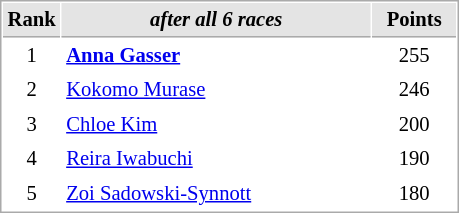<table cellspacing="1" cellpadding="3" style="border:1px solid #aaa; font-size:86%;">
<tr style="background:#e4e4e4;">
<th style="border-bottom:1px solid #aaa; width:10px;">Rank</th>
<th style="border-bottom:1px solid #aaa; width:200px;"><em>after all 6 races</em></th>
<th style="border-bottom:1px solid #aaa; width:50px;">Points</th>
</tr>
<tr>
<td align=center>1</td>
<td><strong> <a href='#'>Anna Gasser</a></strong></td>
<td align=center>255</td>
</tr>
<tr>
<td align=center>2</td>
<td> <a href='#'>Kokomo Murase</a></td>
<td align=center>246</td>
</tr>
<tr>
<td align=center>3</td>
<td> <a href='#'>Chloe Kim</a></td>
<td align=center>200</td>
</tr>
<tr>
<td align=center>4</td>
<td> <a href='#'>Reira Iwabuchi</a></td>
<td align=center>190</td>
</tr>
<tr>
<td align=center>5</td>
<td> <a href='#'>Zoi Sadowski-Synnott</a></td>
<td align=center>180</td>
</tr>
</table>
